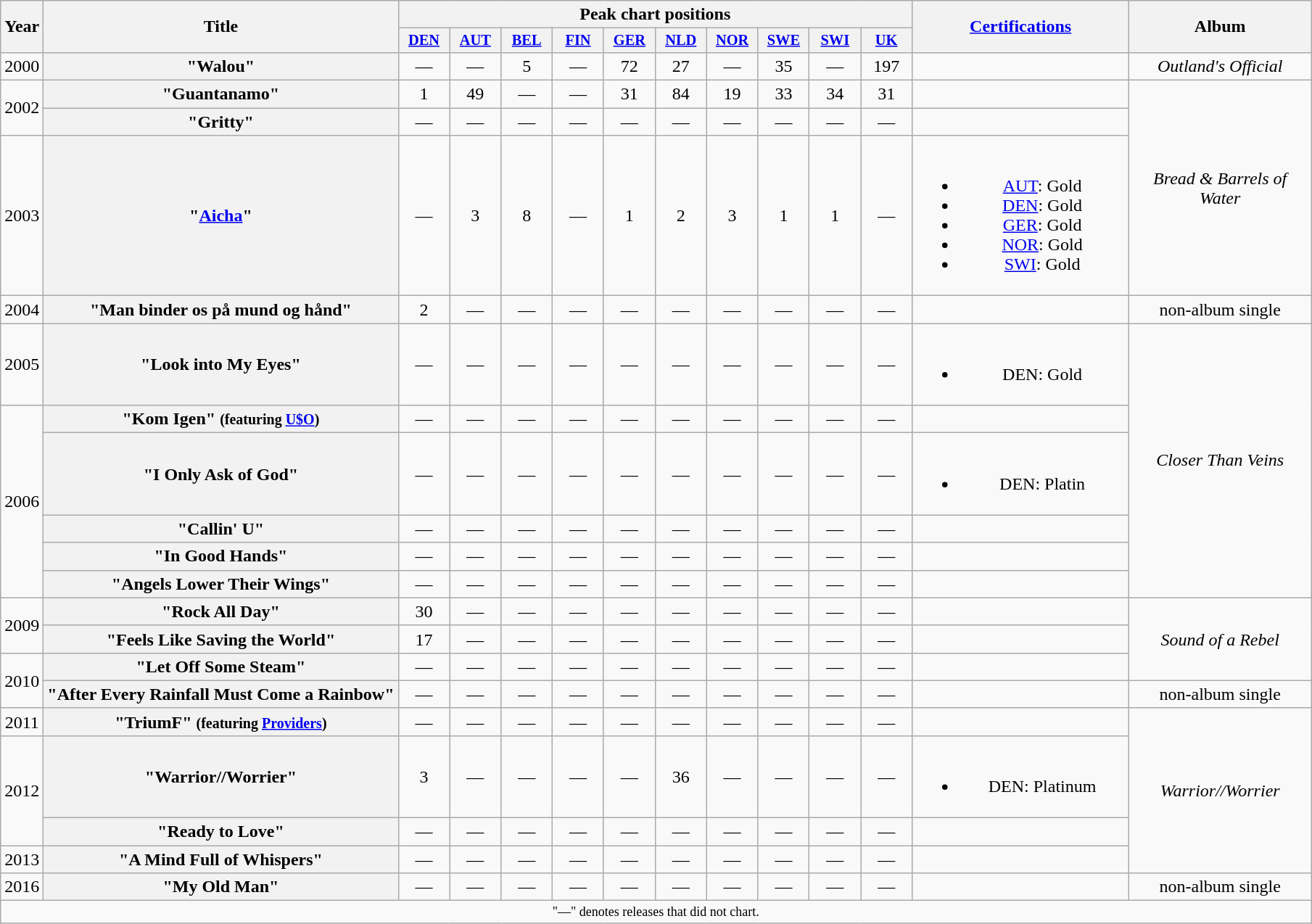<table class="wikitable plainrowheaders" style="text-align:center;" border="1">
<tr>
<th scope="col" rowspan="2">Year</th>
<th scope="col" rowspan="2">Title</th>
<th scope="col" colspan="10">Peak chart positions</th>
<th scope="col" rowspan="2" style="width:12em;"><a href='#'>Certifications</a></th>
<th scope="col" rowspan="2" style="width:10em;">Album</th>
</tr>
<tr>
<th scope="col" style="width:3em;font-size:85%;"><a href='#'>DEN</a><br></th>
<th scope="col" style="width:3em;font-size:85%;"><a href='#'>AUT</a><br></th>
<th scope="col" style="width:3em;font-size:85%;"><a href='#'>BEL</a><br></th>
<th scope="col" style="width:3em;font-size:85%;"><a href='#'>FIN</a><br></th>
<th scope="col" style="width:3em;font-size:85%;"><a href='#'>GER</a><br></th>
<th scope="col" style="width:3em;font-size:85%;"><a href='#'>NLD</a><br></th>
<th scope="col" style="width:3em;font-size:85%;"><a href='#'>NOR</a><br></th>
<th scope="col" style="width:3em;font-size:85%;"><a href='#'>SWE</a><br></th>
<th scope="col" style="width:3em;font-size:85%;"><a href='#'>SWI</a><br></th>
<th scope="col" style="width:3em;font-size:85%;"><a href='#'>UK</a><br></th>
</tr>
<tr>
<td>2000</td>
<th scope="row">"Walou"</th>
<td>—</td>
<td>—</td>
<td>5</td>
<td>—</td>
<td>72</td>
<td>27</td>
<td>—</td>
<td>35</td>
<td>—</td>
<td>197</td>
<td></td>
<td><em>Outland's Official</em></td>
</tr>
<tr>
<td rowspan="2">2002</td>
<th scope="row">"Guantanamo"</th>
<td>1</td>
<td>49</td>
<td>—</td>
<td>—</td>
<td>31</td>
<td>84</td>
<td>19</td>
<td>33</td>
<td>34</td>
<td>31</td>
<td></td>
<td rowspan="3"><em>Bread & Barrels of Water</em></td>
</tr>
<tr>
<th scope="row">"Gritty"</th>
<td>—</td>
<td>—</td>
<td>—</td>
<td>—</td>
<td>—</td>
<td>—</td>
<td>—</td>
<td>—</td>
<td>—</td>
<td>—</td>
<td></td>
</tr>
<tr>
<td>2003</td>
<th scope="row">"<a href='#'>Aicha</a>"</th>
<td>—</td>
<td>3</td>
<td>8</td>
<td>—</td>
<td>1</td>
<td>2</td>
<td>3</td>
<td>1</td>
<td>1</td>
<td>—</td>
<td><br><ul><li><a href='#'>AUT</a>: Gold</li><li><a href='#'>DEN</a>: Gold</li><li><a href='#'>GER</a>: Gold</li><li><a href='#'>NOR</a>: Gold</li><li><a href='#'>SWI</a>: Gold</li></ul></td>
</tr>
<tr>
<td>2004</td>
<th scope="row">"Man binder os på mund og hånd"</th>
<td>2</td>
<td>—</td>
<td>—</td>
<td>—</td>
<td>—</td>
<td>—</td>
<td>—</td>
<td>—</td>
<td>—</td>
<td>—</td>
<td></td>
<td>non-album single</td>
</tr>
<tr>
<td>2005</td>
<th scope="row">"Look into My Eyes"</th>
<td>—</td>
<td>—</td>
<td>—</td>
<td>—</td>
<td>—</td>
<td>—</td>
<td>—</td>
<td>—</td>
<td>—</td>
<td>—</td>
<td><br><ul><li>DEN: Gold</li></ul></td>
<td rowspan="6"><em>Closer Than Veins</em></td>
</tr>
<tr>
<td rowspan="5">2006</td>
<th scope="row">"Kom Igen" <small>(featuring <a href='#'>U$O</a>)</small></th>
<td>—</td>
<td>—</td>
<td>—</td>
<td>—</td>
<td>—</td>
<td>—</td>
<td>—</td>
<td>—</td>
<td>—</td>
<td>—</td>
<td></td>
</tr>
<tr>
<th scope="row">"I Only Ask of God"</th>
<td>—</td>
<td>—</td>
<td>—</td>
<td>—</td>
<td>—</td>
<td>—</td>
<td>—</td>
<td>—</td>
<td>—</td>
<td>—</td>
<td><br><ul><li>DEN: Platin</li></ul></td>
</tr>
<tr>
<th scope="row">"Callin' U"</th>
<td>—</td>
<td>—</td>
<td>—</td>
<td>—</td>
<td>—</td>
<td>—</td>
<td>—</td>
<td>—</td>
<td>—</td>
<td>—</td>
<td></td>
</tr>
<tr>
<th scope="row">"In Good Hands"</th>
<td>—</td>
<td>—</td>
<td>—</td>
<td>—</td>
<td>—</td>
<td>—</td>
<td>—</td>
<td>—</td>
<td>—</td>
<td>—</td>
<td></td>
</tr>
<tr>
<th scope="row">"Angels Lower Their Wings"</th>
<td>—</td>
<td>—</td>
<td>—</td>
<td>—</td>
<td>—</td>
<td>—</td>
<td>—</td>
<td>—</td>
<td>—</td>
<td>—</td>
<td></td>
</tr>
<tr>
<td rowspan="2">2009</td>
<th scope="row">"Rock All Day"</th>
<td>30</td>
<td>—</td>
<td>—</td>
<td>—</td>
<td>—</td>
<td>—</td>
<td>—</td>
<td>—</td>
<td>—</td>
<td>—</td>
<td></td>
<td rowspan="3"><em>Sound of a Rebel</em></td>
</tr>
<tr>
<th scope="row">"Feels Like Saving the World"</th>
<td>17</td>
<td>—</td>
<td>—</td>
<td>—</td>
<td>—</td>
<td>—</td>
<td>—</td>
<td>—</td>
<td>—</td>
<td>—</td>
<td></td>
</tr>
<tr>
<td rowspan="2">2010</td>
<th scope="row">"Let Off Some Steam"</th>
<td>—</td>
<td>—</td>
<td>—</td>
<td>—</td>
<td>—</td>
<td>—</td>
<td>—</td>
<td>—</td>
<td>—</td>
<td>—</td>
<td></td>
</tr>
<tr>
<th scope="row">"After Every Rainfall Must Come a Rainbow"</th>
<td>—</td>
<td>—</td>
<td>—</td>
<td>—</td>
<td>—</td>
<td>—</td>
<td>—</td>
<td>—</td>
<td>—</td>
<td>—</td>
<td></td>
<td>non-album single</td>
</tr>
<tr>
<td>2011</td>
<th scope="row">"TriumF" <small>(featuring <a href='#'>Providers</a>)</small></th>
<td>—</td>
<td>—</td>
<td>—</td>
<td>—</td>
<td>—</td>
<td>—</td>
<td>—</td>
<td>—</td>
<td>—</td>
<td>—</td>
<td></td>
<td rowspan="4"><em>Warrior//Worrier</em></td>
</tr>
<tr>
<td rowspan="2">2012</td>
<th scope="row">"Warrior//Worrier"</th>
<td>3</td>
<td>—</td>
<td>—</td>
<td>—</td>
<td>—</td>
<td>36</td>
<td>—</td>
<td>—</td>
<td>—</td>
<td>—</td>
<td><br><ul><li>DEN: Platinum</li></ul></td>
</tr>
<tr>
<th scope="row">"Ready to Love"</th>
<td>—</td>
<td>—</td>
<td>—</td>
<td>—</td>
<td>—</td>
<td>—</td>
<td>—</td>
<td>—</td>
<td>—</td>
<td>—</td>
<td></td>
</tr>
<tr>
<td>2013</td>
<th scope="row">"A Mind Full of Whispers"</th>
<td>—</td>
<td>—</td>
<td>—</td>
<td>—</td>
<td>—</td>
<td>—</td>
<td>—</td>
<td>—</td>
<td>—</td>
<td>—</td>
<td></td>
</tr>
<tr>
<td>2016</td>
<th scope="row">"My Old Man"</th>
<td>—</td>
<td>—</td>
<td>—</td>
<td>—</td>
<td>—</td>
<td>—</td>
<td>—</td>
<td>—</td>
<td>—</td>
<td>—</td>
<td></td>
<td>non-album single</td>
</tr>
<tr>
<td colspan="14" style="font-size:9pt">"—" denotes releases that did not chart.</td>
</tr>
</table>
